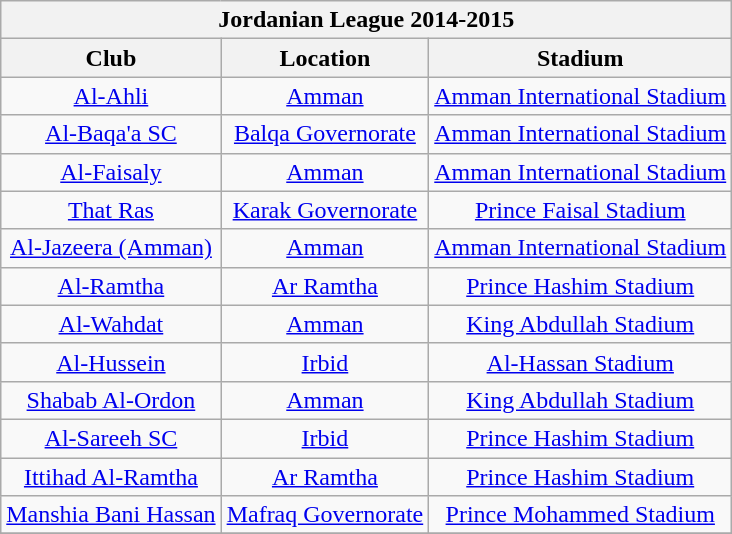<table class="wikitable" style="text-align: center;">
<tr>
<th colspan="5">Jordanian  League 2014-2015</th>
</tr>
<tr>
<th>Club</th>
<th>Location</th>
<th>Stadium</th>
</tr>
<tr>
<td><a href='#'>Al-Ahli</a></td>
<td><a href='#'>Amman</a></td>
<td><a href='#'>Amman International Stadium</a></td>
</tr>
<tr>
<td><a href='#'>Al-Baqa'a SC</a></td>
<td><a href='#'>Balqa Governorate </a></td>
<td><a href='#'>Amman International Stadium</a></td>
</tr>
<tr>
<td><a href='#'>Al-Faisaly</a></td>
<td><a href='#'>Amman</a></td>
<td><a href='#'>Amman International Stadium</a></td>
</tr>
<tr>
<td><a href='#'>That Ras</a></td>
<td><a href='#'>Karak Governorate</a></td>
<td><a href='#'>Prince Faisal Stadium</a></td>
</tr>
<tr>
<td><a href='#'>Al-Jazeera (Amman)</a></td>
<td><a href='#'>Amman</a></td>
<td><a href='#'>Amman International Stadium</a></td>
</tr>
<tr>
<td><a href='#'>Al-Ramtha</a></td>
<td><a href='#'>Ar Ramtha</a></td>
<td><a href='#'>Prince Hashim Stadium</a></td>
</tr>
<tr>
<td><a href='#'>Al-Wahdat</a></td>
<td><a href='#'>Amman</a></td>
<td><a href='#'>King Abdullah Stadium</a></td>
</tr>
<tr>
<td><a href='#'>Al-Hussein</a></td>
<td><a href='#'>Irbid</a></td>
<td><a href='#'>Al-Hassan Stadium</a></td>
</tr>
<tr>
<td><a href='#'>Shabab Al-Ordon</a></td>
<td><a href='#'>Amman</a></td>
<td><a href='#'>King Abdullah Stadium</a></td>
</tr>
<tr>
<td><a href='#'>Al-Sareeh SC</a></td>
<td><a href='#'>Irbid</a></td>
<td><a href='#'>Prince Hashim Stadium</a></td>
</tr>
<tr>
<td><a href='#'>Ittihad Al-Ramtha</a></td>
<td><a href='#'>Ar Ramtha</a></td>
<td><a href='#'>Prince Hashim Stadium</a></td>
</tr>
<tr>
<td><a href='#'>Manshia Bani Hassan</a></td>
<td><a href='#'>Mafraq Governorate</a></td>
<td><a href='#'>Prince Mohammed Stadium</a></td>
</tr>
<tr>
</tr>
</table>
